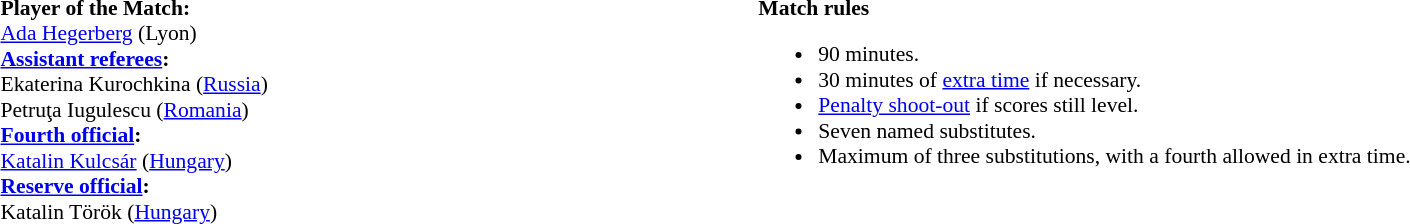<table width=100% style="font-size:90%">
<tr>
<td><br><strong>Player of the Match:</strong>
<br><a href='#'>Ada Hegerberg</a> (Lyon)<br><strong><a href='#'>Assistant referees</a>:</strong>
<br>Ekaterina Kurochkina (<a href='#'>Russia</a>)
<br>Petruţa Iugulescu (<a href='#'>Romania</a>)
<br><strong><a href='#'>Fourth official</a>:</strong>
<br><a href='#'>Katalin Kulcsár</a> (<a href='#'>Hungary</a>)
<br><strong><a href='#'>Reserve official</a>:</strong>
<br>Katalin Török (<a href='#'>Hungary</a>)</td>
<td style="width:60%; vertical-align:top;"><br><strong>Match rules</strong><ul><li>90 minutes.</li><li>30 minutes of <a href='#'>extra time</a> if necessary.</li><li><a href='#'>Penalty shoot-out</a> if scores still level.</li><li>Seven named substitutes.</li><li>Maximum of three substitutions, with a fourth allowed in extra time.</li></ul></td>
</tr>
</table>
